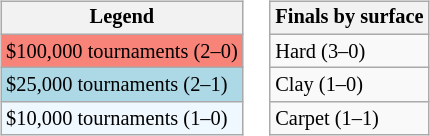<table>
<tr valign=top>
<td><br><table class="wikitable" style="font-size:85%">
<tr>
<th>Legend</th>
</tr>
<tr style="background:#f88379;">
<td>$100,000 tournaments (2–0)</td>
</tr>
<tr style="background:lightblue;">
<td>$25,000 tournaments (2–1)</td>
</tr>
<tr style="background:#f0f8ff;">
<td>$10,000 tournaments (1–0)</td>
</tr>
</table>
</td>
<td><br><table class="wikitable" style="font-size:85%">
<tr>
<th>Finals by surface</th>
</tr>
<tr>
<td>Hard (3–0)</td>
</tr>
<tr>
<td>Clay (1–0)</td>
</tr>
<tr>
<td>Carpet (1–1)</td>
</tr>
</table>
</td>
</tr>
</table>
